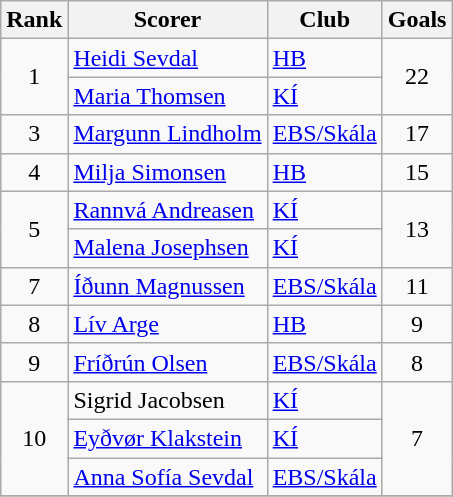<table class="wikitable" style="text-align:center">
<tr>
<th>Rank</th>
<th>Scorer</th>
<th>Club</th>
<th>Goals</th>
</tr>
<tr>
<td rowspan=2>1</td>
<td align="left"> <a href='#'>Heidi Sevdal</a></td>
<td align="left"><a href='#'>HB</a></td>
<td rowspan=2>22</td>
</tr>
<tr>
<td align="left"> <a href='#'>Maria Thomsen</a></td>
<td align="left"><a href='#'>KÍ</a></td>
</tr>
<tr>
<td>3</td>
<td align="left"> <a href='#'>Margunn Lindholm</a></td>
<td align="left"><a href='#'>EBS/Skála</a></td>
<td>17</td>
</tr>
<tr>
<td>4</td>
<td align="left"> <a href='#'>Milja Simonsen</a></td>
<td align="left"><a href='#'>HB</a></td>
<td>15</td>
</tr>
<tr>
<td rowspan=2>5</td>
<td align="left"> <a href='#'>Rannvá Andreasen</a></td>
<td align="left"><a href='#'>KÍ</a></td>
<td rowspan=2>13</td>
</tr>
<tr>
<td align="left"> <a href='#'>Malena Josephsen</a></td>
<td align="left"><a href='#'>KÍ</a></td>
</tr>
<tr>
<td>7</td>
<td align="left"> <a href='#'>Íðunn Magnussen</a></td>
<td align="left"><a href='#'>EBS/Skála</a></td>
<td>11</td>
</tr>
<tr>
<td>8</td>
<td align="left"> <a href='#'>Lív Arge</a></td>
<td align="left"><a href='#'>HB</a></td>
<td>9</td>
</tr>
<tr>
<td>9</td>
<td align="left"> <a href='#'>Fríðrún Olsen</a></td>
<td align="left"><a href='#'>EBS/Skála</a></td>
<td>8</td>
</tr>
<tr>
<td rowspan=3>10</td>
<td align="left"> Sigrid Jacobsen</td>
<td align="left"><a href='#'>KÍ</a></td>
<td rowspan=3>7</td>
</tr>
<tr>
<td align="left"> <a href='#'>Eyðvør Klakstein</a></td>
<td align="left"><a href='#'>KÍ</a></td>
</tr>
<tr>
<td align="left"> <a href='#'>Anna Sofía Sevdal</a></td>
<td align="left"><a href='#'>EBS/Skála</a></td>
</tr>
<tr>
</tr>
</table>
